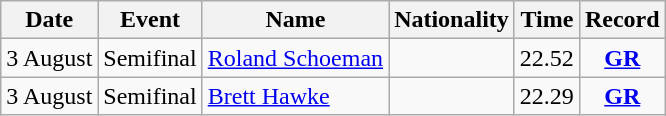<table class=wikitable style=text-align:center>
<tr>
<th>Date</th>
<th>Event</th>
<th>Name</th>
<th>Nationality</th>
<th>Time</th>
<th>Record</th>
</tr>
<tr>
<td>3 August</td>
<td>Semifinal</td>
<td align=left><a href='#'>Roland Schoeman</a></td>
<td align=left></td>
<td>22.52</td>
<td><strong> <a href='#'>GR</a></strong></td>
</tr>
<tr>
<td>3 August</td>
<td>Semifinal</td>
<td align=left><a href='#'>Brett Hawke</a></td>
<td align=left></td>
<td>22.29</td>
<td><strong> <a href='#'>GR</a></strong></td>
</tr>
</table>
